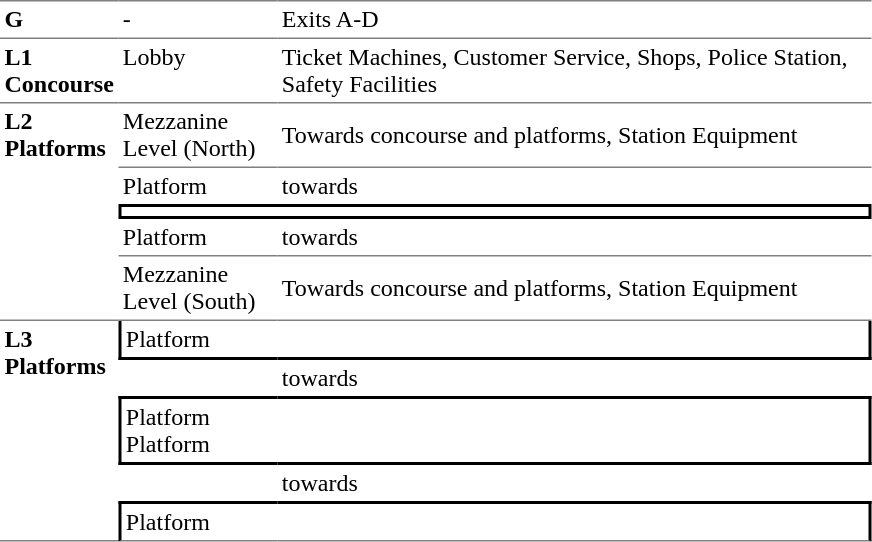<table border=0 cellspacing=0 cellpadding=3>
<tr>
<td style="border-top:solid 1px gray;" width=50 valign=top><strong>G</strong></td>
<td style="border-top:solid 1px gray;" width=100 valign=top>-</td>
<td style="border-top:solid 1px gray;" width=390 valign=top>Exits A-D</td>
</tr>
<tr>
<td style="border-bottom:solid 1px gray; border-top:solid 1px gray;" valign=top><strong>L1<br>Concourse</strong></td>
<td style="border-bottom:solid 1px gray; border-top:solid 1px gray;" valign=top>Lobby</td>
<td style="border-bottom:solid 1px gray; border-top:solid 1px gray;" valign=top>Ticket Machines, Customer Service, Shops, Police Station, Safety Facilities</td>
</tr>
<tr>
<td style="border-bottom:solid 1px gray;" rowspan=5 valign=top><strong>L2<br>Platforms</strong></td>
<td style="border-bottom:solid 1px gray;">Mezzanine Level (North)</td>
<td style="border-bottom:solid 1px gray;">Towards concourse and  platforms, Station Equipment</td>
</tr>
<tr>
<td>Platform </td>
<td>  towards  </td>
</tr>
<tr>
<td style="border-right:solid 2px black;border-left:solid 2px black;border-top:solid 2px black;border-bottom:solid 2px black;text-align:center;" colspan=2></td>
</tr>
<tr>
<td style="border-bottom:solid 1px gray;">Platform </td>
<td style="border-bottom:solid 1px gray;"> towards   </td>
</tr>
<tr>
<td style="border-bottom:solid 1px gray;">Mezzanine Level (South)</td>
<td style="border-bottom:solid 1px gray;">Towards concourse and  platforms, Station Equipment</td>
</tr>
<tr>
<td style="border-bottom:solid 1px gray;" rowspan=6 valign=top><strong>L3<br>Platforms</strong></td>
</tr>
<tr>
<td style="border-left:solid 2px black;border-bottom:solid 2px black;text-align:left;">Platform </td>
<td style="border-right:solid 2px black;border-bottom:solid 2px black;text-align:center;" colspan=2></td>
</tr>
<tr>
<td></td>
<td>  towards  </td>
</tr>
<tr>
<td style="border-left:solid 2px black;border-top:solid 2px black;border-bottom:solid 2px black;text-align:left;">Platform <br>Platform </td>
<td style="border-right:solid 2px black;border-top:solid 2px black;border-bottom:solid 2px black;text-align:center;" colspan=2></td>
</tr>
<tr>
<td></td>
<td> towards   </td>
</tr>
<tr>
<td style="border-left:solid 2px black;border-top:solid 2px black;border-bottom:solid 1px gray;text-align:left;">Platform </td>
<td style="border-top:solid 2px black;border-right:solid 2px black;border-bottom:solid 1px gray;text-align:center;" colspan=2></td>
</tr>
</table>
